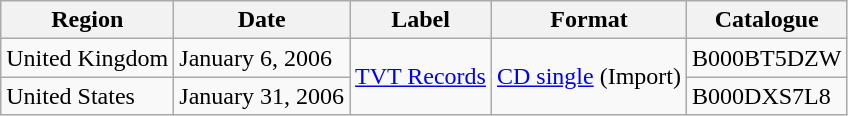<table class="wikitable">
<tr>
<th>Region</th>
<th>Date</th>
<th>Label</th>
<th>Format</th>
<th>Catalogue</th>
</tr>
<tr>
<td>United Kingdom</td>
<td>January 6, 2006</td>
<td rowspan="2"><a href='#'>TVT Records</a></td>
<td rowspan="2"><a href='#'>CD single</a> (Import)</td>
<td>B000BT5DZW</td>
</tr>
<tr>
<td>United States</td>
<td>January 31, 2006</td>
<td>B000DXS7L8</td>
</tr>
</table>
